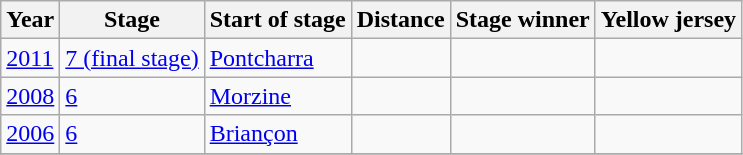<table class="wikitable">
<tr>
<th>Year</th>
<th>Stage</th>
<th>Start of stage</th>
<th>Distance</th>
<th>Stage winner</th>
<th>Yellow jersey</th>
</tr>
<tr>
<td><a href='#'>2011</a></td>
<td><a href='#'>7 (final stage)</a></td>
<td><a href='#'>Pontcharra</a></td>
<td></td>
<td align=left></td>
<td align=left></td>
</tr>
<tr>
<td><a href='#'>2008</a></td>
<td><a href='#'>6</a></td>
<td><a href='#'>Morzine</a></td>
<td></td>
<td align=left></td>
<td align=left></td>
</tr>
<tr>
<td><a href='#'>2006</a></td>
<td><a href='#'>6</a></td>
<td><a href='#'>Briançon</a></td>
<td></td>
<td align=left></td>
<td align=left></td>
</tr>
<tr>
</tr>
</table>
